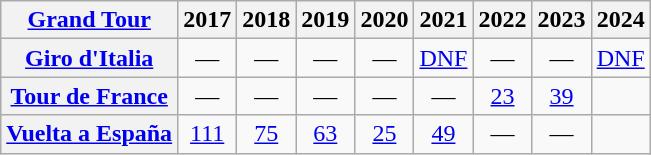<table class="wikitable plainrowheaders">
<tr>
<th scope="col"><a href='#'>Grand Tour</a></th>
<th scope="col">2017</th>
<th scope="col">2018</th>
<th scope="col">2019</th>
<th scope="col">2020</th>
<th scope="col">2021</th>
<th scope="col">2022</th>
<th scope="col">2023</th>
<th scope="col">2024</th>
</tr>
<tr style="text-align:center;">
<th scope="row"> <a href='#'>Giro d'Italia</a></th>
<td>—</td>
<td>—</td>
<td>—</td>
<td>—</td>
<td><a href='#'>DNF</a></td>
<td>—</td>
<td>—</td>
<td><a href='#'>DNF</a></td>
</tr>
<tr style="text-align:center;">
<th scope="row"> <a href='#'>Tour de France</a></th>
<td>—</td>
<td>—</td>
<td>—</td>
<td>—</td>
<td>—</td>
<td><a href='#'>23</a></td>
<td><a href='#'>39</a></td>
<td></td>
</tr>
<tr style="text-align:center;">
<th scope="row"> <a href='#'>Vuelta a España</a></th>
<td><a href='#'>111</a></td>
<td><a href='#'>75</a></td>
<td><a href='#'>63</a></td>
<td><a href='#'>25</a></td>
<td><a href='#'>49</a></td>
<td>—</td>
<td>—</td>
<td></td>
</tr>
</table>
